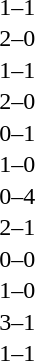<table cellspacing=1 width=70%>
<tr>
<th width=25%></th>
<th width=30%></th>
<th width=15%></th>
<th width=30%></th>
</tr>
<tr>
<td></td>
<td align=right></td>
<td align=center>1–1</td>
<td></td>
</tr>
<tr>
<td></td>
<td align=right></td>
<td align=center>2–0</td>
<td></td>
</tr>
<tr>
<td></td>
<td align=right></td>
<td align=center>1–1</td>
<td></td>
</tr>
<tr>
<td></td>
<td align=right></td>
<td align=center>2–0</td>
<td></td>
</tr>
<tr>
<td></td>
<td align=right></td>
<td align=center>0–1</td>
<td></td>
</tr>
<tr>
<td></td>
<td align=right></td>
<td align=center>1–0</td>
<td></td>
</tr>
<tr>
<td></td>
<td align=right></td>
<td align=center>0–4</td>
<td></td>
</tr>
<tr>
<td></td>
<td align=right></td>
<td align=center>2–1</td>
<td></td>
</tr>
<tr>
<td></td>
<td align=right></td>
<td align=center>0–0</td>
<td></td>
</tr>
<tr>
<td></td>
<td align=right></td>
<td align=center>1–0</td>
<td></td>
</tr>
<tr>
<td></td>
<td align=right></td>
<td align=center>3–1</td>
<td></td>
</tr>
<tr>
<td></td>
<td align=right></td>
<td align=center>1–1</td>
<td></td>
</tr>
</table>
